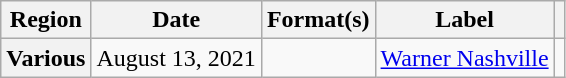<table class="wikitable plainrowheaders">
<tr>
<th scope="col">Region</th>
<th scope="col">Date</th>
<th scope="col">Format(s)</th>
<th scope="col">Label</th>
<th scope="col"></th>
</tr>
<tr>
<th scope="row">Various</th>
<td>August 13, 2021</td>
<td></td>
<td><a href='#'>Warner Nashville</a></td>
<td></td>
</tr>
</table>
